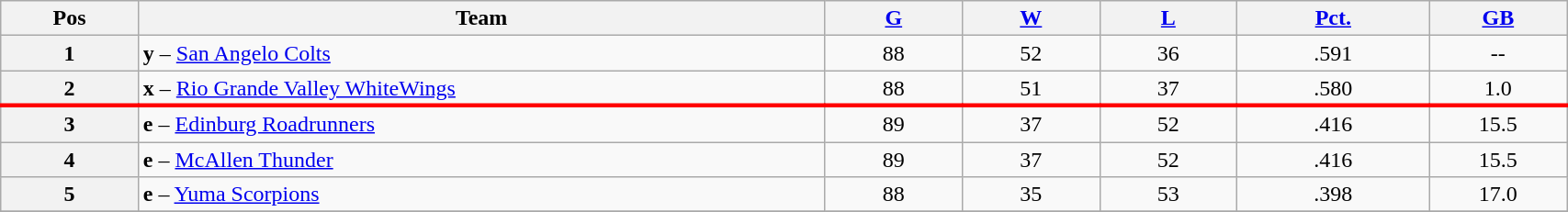<table class="wikitable plainrowheaders" width="90%" style="text-align:center;">
<tr>
<th scope="col" width="5%">Pos</th>
<th scope="col" width="25%">Team</th>
<th scope="col" width="5%"><a href='#'>G</a></th>
<th scope="col" width="5%"><a href='#'>W</a></th>
<th scope="col" width="5%"><a href='#'>L</a></th>
<th scope="col" width="7%"><a href='#'>Pct.</a></th>
<th scope="col" width="5%"><a href='#'>GB</a></th>
</tr>
<tr>
<th>1</th>
<td style="text-align:left;"><strong>y</strong> – <a href='#'>San Angelo Colts</a></td>
<td>88</td>
<td>52</td>
<td>36</td>
<td>.591</td>
<td>--</td>
</tr>
<tr>
<th>2</th>
<td style="text-align:left;"><strong>x</strong> – <a href='#'>Rio Grande Valley WhiteWings</a></td>
<td>88</td>
<td>51</td>
<td>37</td>
<td>.580</td>
<td>1.0</td>
</tr>
<tr>
</tr>
<tr |- style="border-top:3px solid red;">
<th>3</th>
<td style="text-align:left;"><strong>e</strong> – <a href='#'>Edinburg Roadrunners</a></td>
<td>89</td>
<td>37</td>
<td>52</td>
<td>.416</td>
<td>15.5</td>
</tr>
<tr>
<th>4</th>
<td style="text-align:left;"><strong>e</strong> – <a href='#'>McAllen Thunder</a></td>
<td>89</td>
<td>37</td>
<td>52</td>
<td>.416</td>
<td>15.5</td>
</tr>
<tr>
<th>5</th>
<td style="text-align:left;"><strong>e</strong> – <a href='#'>Yuma Scorpions</a></td>
<td>88</td>
<td>35</td>
<td>53</td>
<td>.398</td>
<td>17.0</td>
</tr>
<tr>
</tr>
</table>
